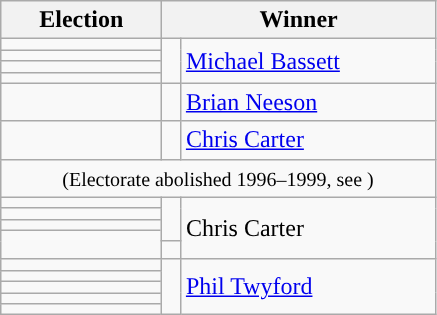<table class=wikitable>
<tr>
<th width=100>Election</th>
<th style="width:175px;" colspan="2">Winner</th>
</tr>
<tr>
<td></td>
<td width=5 rowspan=4 bgcolor=></td>
<td rowspan=4><a href='#'>Michael Bassett</a></td>
</tr>
<tr>
<td></td>
</tr>
<tr>
<td></td>
</tr>
<tr>
<td></td>
</tr>
<tr>
<td></td>
<td bgcolor=></td>
<td><a href='#'>Brian Neeson</a></td>
</tr>
<tr>
<td></td>
<td bgcolor=></td>
<td><a href='#'>Chris Carter</a></td>
</tr>
<tr>
<td colspan="3" style="text-align:center;"><small>(Electorate abolished 1996–1999, see )</small></td>
</tr>
<tr>
<td></td>
<td width=5 rowspan=3 style="border-bottom:solid 0 grey; background:"></td>
<td rowspan=5>Chris Carter</td>
</tr>
<tr>
<td></td>
</tr>
<tr>
<td></td>
</tr>
<tr>
<td rowspan="2"></td>
<td style="border-top:solid 0 grey; background:"></td>
</tr>
<tr>
<td height=5 style="border-top:solid 0 grey; background:"></td>
</tr>
<tr>
<td></td>
<td rowspan=5 bgcolor=></td>
<td rowspan=5><a href='#'>Phil Twyford</a></td>
</tr>
<tr>
<td></td>
</tr>
<tr>
<td></td>
</tr>
<tr>
<td></td>
</tr>
<tr>
<td></td>
</tr>
</table>
